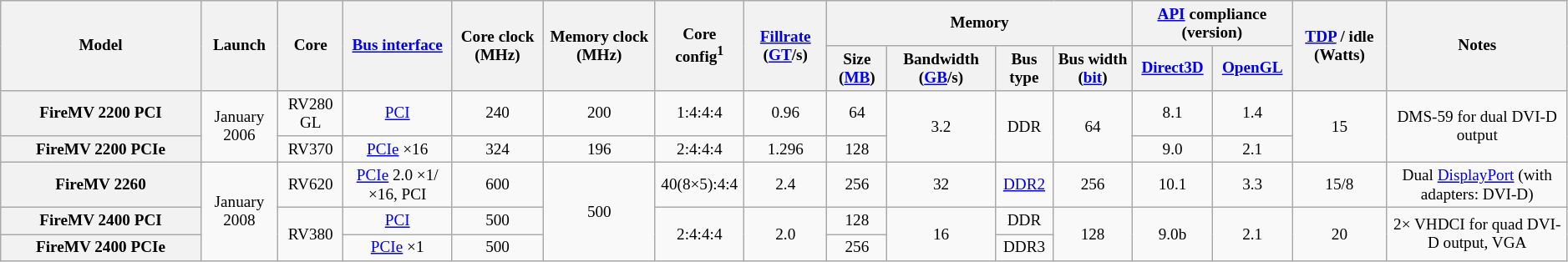<table class="mw-datatable wikitable sortable sort-under" style="font-size: 80%; text-align:center;">
<tr>
<th rowspan="2" style="width:12em">Model</th>
<th rowspan="2">Launch</th>
<th rowspan="2">Core</th>
<th rowspan="2"><a href='#'>Bus interface</a></th>
<th rowspan="2">Core clock (MHz)</th>
<th rowspan="2">Memory clock (MHz)</th>
<th rowspan="2">Core config<sup>1</sup></th>
<th rowspan="2"><a href='#'>Fillrate</a> (<a href='#'>GT</a>/s)</th>
<th colspan="4">Memory</th>
<th colspan="2"><a href='#'>API</a> compliance (version)</th>
<th rowspan="2"><a href='#'>TDP</a> / idle (Watts)</th>
<th rowspan="2">Notes</th>
</tr>
<tr>
<th>Size (<a href='#'>MB</a>)</th>
<th>Bandwidth (<a href='#'>GB</a>/s)</th>
<th>Bus type</th>
<th>Bus width (<a href='#'>bit</a>)</th>
<th><a href='#'>Direct3D</a></th>
<th><a href='#'>OpenGL</a></th>
</tr>
<tr>
<th>FireMV 2200 PCI</th>
<td rowspan="2">January 2006</td>
<td>RV280 GL</td>
<td><a href='#'>PCI</a></td>
<td>240</td>
<td>200</td>
<td>1:4:4:4</td>
<td>0.96</td>
<td>64</td>
<td rowspan="2">3.2</td>
<td rowspan="2">DDR</td>
<td rowspan="2">64</td>
<td>8.1</td>
<td>1.4</td>
<td rowspan="2">15</td>
<td rowspan="2">DMS-59 for dual DVI-D output</td>
</tr>
<tr>
<th>FireMV 2200 PCIe</th>
<td>RV370</td>
<td><a href='#'>PCIe</a> ×16</td>
<td>324</td>
<td>196</td>
<td>2:4:4:4</td>
<td>1.296</td>
<td>128</td>
<td>9.0</td>
<td>2.1</td>
</tr>
<tr>
<th>FireMV 2260</th>
<td rowspan="3">January 2008</td>
<td>RV620</td>
<td><a href='#'>PCIe</a> 2.0 ×1/×16, PCI</td>
<td>600</td>
<td rowspan="3">500</td>
<td>40(8×5):4:4</td>
<td>2.4</td>
<td>256</td>
<td>32</td>
<td><a href='#'>DDR2</a></td>
<td>256</td>
<td>10.1</td>
<td>3.3</td>
<td>15/8</td>
<td>Dual <a href='#'>DisplayPort</a> (with adapters: DVI-D)</td>
</tr>
<tr>
<th>FireMV 2400 PCI</th>
<td rowspan="2">RV380</td>
<td><a href='#'>PCI</a></td>
<td>500</td>
<td rowspan="2">2:4:4:4</td>
<td rowspan="2">2.0</td>
<td>128</td>
<td rowspan="2">16</td>
<td>DDR</td>
<td rowspan="2">128</td>
<td rowspan="2">9.0b</td>
<td rowspan="2">2.1</td>
<td rowspan="2">20</td>
<td rowspan="2">2× VHDCI for quad DVI-D output, VGA</td>
</tr>
<tr>
<th>FireMV 2400 PCIe</th>
<td><a href='#'>PCIe</a> ×1</td>
<td>500</td>
<td>256</td>
<td>DDR3</td>
</tr>
</table>
